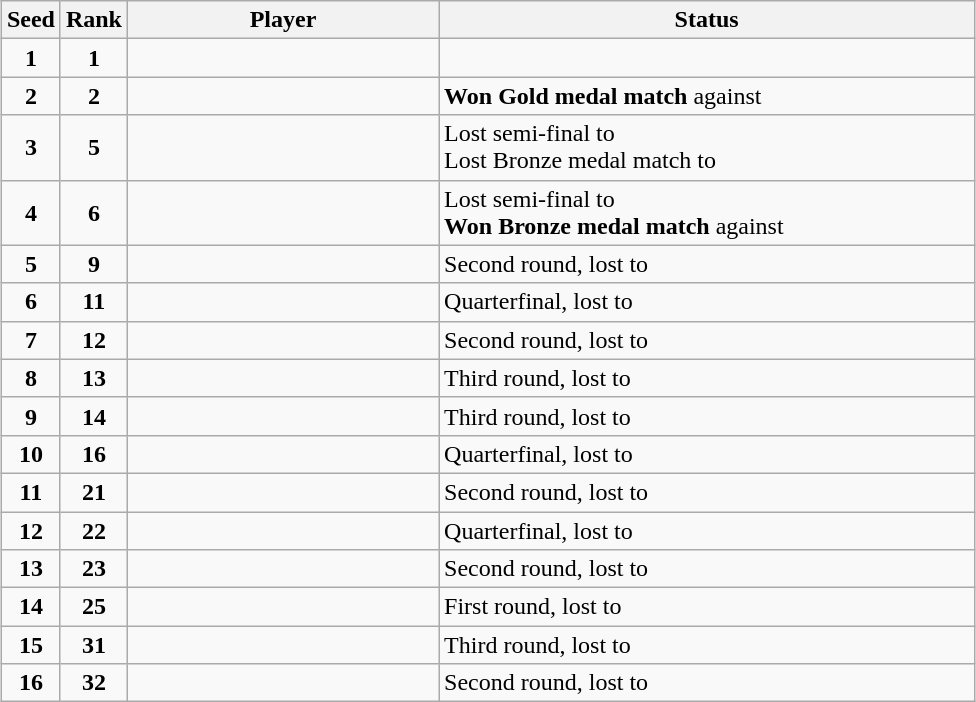<table class="wikitable sortable" style="margin:1em auto;">
<tr>
<th>Seed</th>
<th>Rank</th>
<th width=200>Player</th>
<th width=350>Status</th>
</tr>
<tr>
<td align=center><strong>1</strong></td>
<td align=center><strong>1</strong></td>
<td></td>
<td></td>
</tr>
<tr>
<td align=center><strong>2</strong></td>
<td align=center><strong>2</strong></td>
<td> </td>
<td><strong>Won Gold medal match</strong> against </td>
</tr>
<tr>
<td align=center><strong>3</strong></td>
<td align=center><strong>5</strong></td>
<td></td>
<td>Lost semi-final to <br>Lost Bronze medal match to </td>
</tr>
<tr>
<td align=center><strong>4</strong></td>
<td align=center><strong>6</strong></td>
<td> </td>
<td>Lost semi-final to <br> <strong>Won Bronze medal match</strong> against </td>
</tr>
<tr>
<td align=center><strong>5</strong></td>
<td align=center><strong>9</strong></td>
<td></td>
<td>Second round, lost to </td>
</tr>
<tr>
<td align=center><strong>6</strong></td>
<td align=center><strong>11</strong></td>
<td></td>
<td>Quarterfinal, lost to </td>
</tr>
<tr>
<td align=center><strong>7</strong></td>
<td align=center><strong>12</strong></td>
<td></td>
<td>Second round, lost to </td>
</tr>
<tr>
<td align=center><strong>8</strong></td>
<td align=center><strong>13</strong></td>
<td></td>
<td>Third round, lost to </td>
</tr>
<tr>
<td align=center><strong>9</strong></td>
<td align=center><strong>14</strong></td>
<td></td>
<td>Third round, lost to </td>
</tr>
<tr>
<td align=center><strong>10</strong></td>
<td align=center><strong>16</strong></td>
<td></td>
<td>Quarterfinal, lost to </td>
</tr>
<tr>
<td align=center><strong>11</strong></td>
<td align=center><strong>21</strong></td>
<td></td>
<td>Second round, lost to </td>
</tr>
<tr>
<td align=center><strong>12</strong></td>
<td align=center><strong>22</strong></td>
<td></td>
<td>Quarterfinal, lost to </td>
</tr>
<tr>
<td align=center><strong>13</strong></td>
<td align=center><strong>23</strong></td>
<td></td>
<td>Second round, lost to </td>
</tr>
<tr>
<td align=center><strong>14</strong></td>
<td align=center><strong>25</strong></td>
<td></td>
<td>First round, lost to </td>
</tr>
<tr>
<td align=center><strong>15</strong></td>
<td align=center><strong>31</strong></td>
<td></td>
<td>Third round, lost to </td>
</tr>
<tr>
<td align=center><strong>16</strong></td>
<td align=center><strong>32</strong></td>
<td></td>
<td>Second round, lost to </td>
</tr>
</table>
